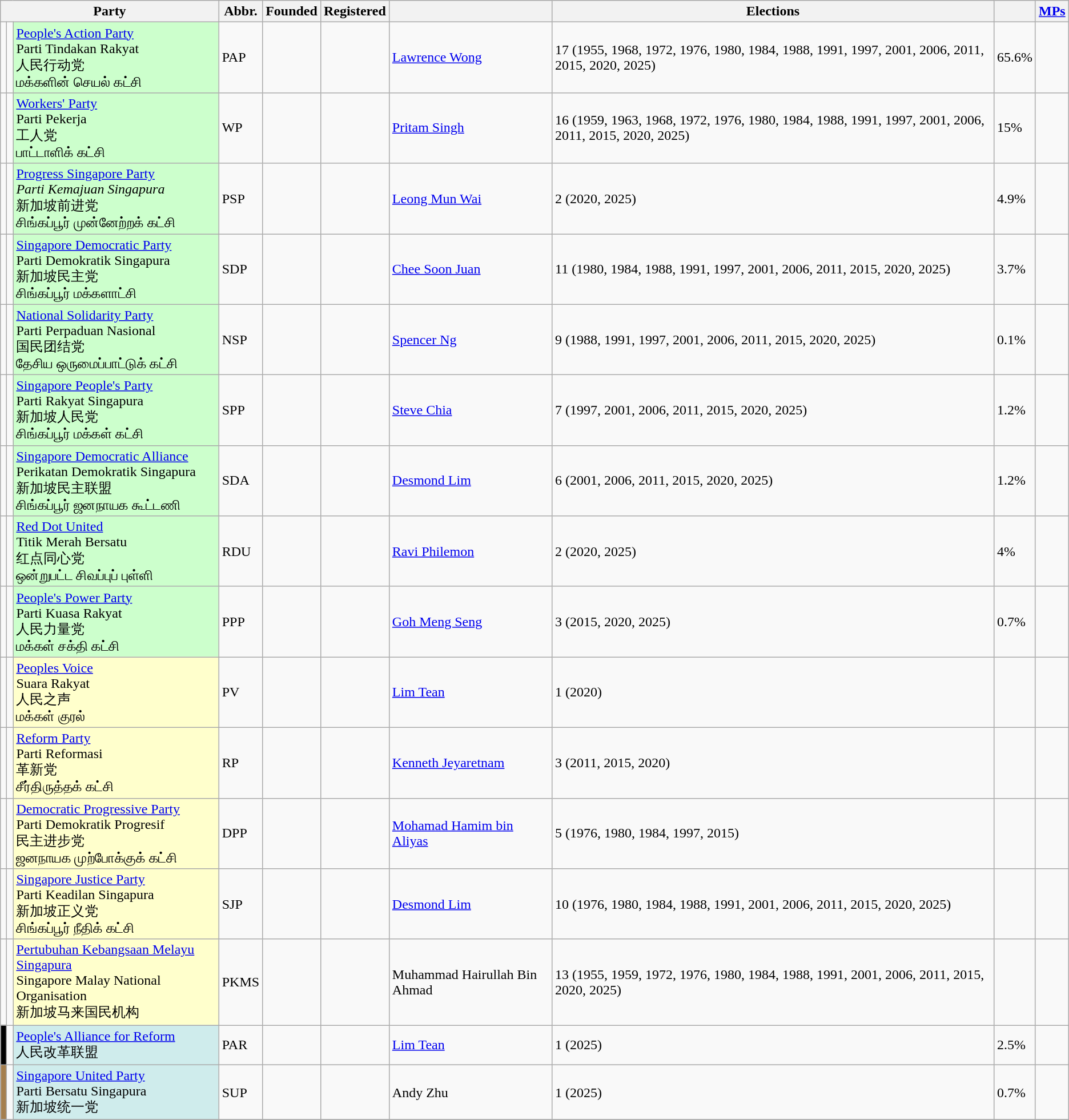<table class ="wikitable sortable">
<tr>
<th colspan=3>Party</th>
<th data_sort_type="text">Abbr.</th>
<th data_sort_type="date">Founded</th>
<th data_sort_type="date">Registered</th>
<th scope="col" class="unsortable"></th>
<th data_sort_type="number">Elections </th>
<th data_sort_type="number"></th>
<th data_sort_type="number"><a href='#'>MPs</a></th>
</tr>
<tr>
<td bgcolor=></td>
<td></td>
<td style="background:#ccffcc;"><a href='#'>People's Action Party</a><br>Parti Tindakan Rakyat<br>人民行动党<br>மக்களின் செயல் கட்சி</td>
<td>PAP</td>
<td></td>
<td></td>
<td><a href='#'>Lawrence Wong</a></td>
<td>17 (1955,  1968, 1972, 1976, 1980, 1984, 1988, 1991, 1997, 2001, 2006, 2011, 2015, 2020, 2025)</td>
<td>65.6%</td>
<td></td>
</tr>
<tr>
<td bgcolor=></td>
<td></td>
<td style="background:#ccffcc;"><a href='#'>Workers' Party</a><br>Parti Pekerja<br>工人党<br>பாட்டாளிக் கட்சி</td>
<td>WP</td>
<td></td>
<td></td>
<td><a href='#'>Pritam Singh</a></td>
<td>16 (1959, 1963, 1968, 1972, 1976, 1980, 1984, 1988, 1991, 1997, 2001, 2006, 2011, 2015, 2020, 2025)</td>
<td>15%</td>
<td></td>
</tr>
<tr>
<td bgcolor=></td>
<td></td>
<td style="background:#ccffcc;"><a href='#'>Progress Singapore Party</a><br><em>Parti Kemajuan Singapura</em><br>新加坡前进党<br>சிங்கப்பூர் முன்னேற்றக் கட்சி</td>
<td>PSP</td>
<td></td>
<td></td>
<td><a href='#'>Leong Mun Wai</a></td>
<td>2 (2020, 2025)</td>
<td>4.9%</td>
<td></td>
</tr>
<tr>
<td bgcolor=></td>
<td></td>
<td style="background:#ccffcc;"><a href='#'>Singapore Democratic Party</a><br>Parti Demokratik Singapura<br>新加坡民主党<br>சிங்கப்பூர் மக்களாட்சி</td>
<td>SDP</td>
<td></td>
<td></td>
<td><a href='#'>Chee Soon Juan</a></td>
<td>11 (1980, 1984, 1988, 1991, 1997, 2001, 2006, 2011, 2015, 2020, 2025)</td>
<td>3.7%</td>
<td></td>
</tr>
<tr>
<td bgcolor=></td>
<td></td>
<td style="background:#ccffcc;"><a href='#'>National Solidarity Party</a><br>Parti Perpaduan Nasional<br>国民团结党<br>தேசிய ஒருமைப்பாட்டுக் கட்சி</td>
<td>NSP</td>
<td></td>
<td></td>
<td><a href='#'>Spencer Ng</a></td>
<td>9 (1988, 1991, 1997, 2001, 2006, 2011, 2015, 2020, 2025)</td>
<td>0.1%</td>
<td></td>
</tr>
<tr>
<td bgcolor=></td>
<td></td>
<td style="background:#ccffcc;"><a href='#'>Singapore People's Party</a><br>Parti Rakyat Singapura<br>新加坡人民党<br>சிங்கப்பூர் மக்கள் கட்சி</td>
<td>SPP</td>
<td></td>
<td></td>
<td><a href='#'>Steve Chia</a></td>
<td>7 (1997, 2001, 2006, 2011, 2015, 2020, 2025)</td>
<td>1.2%</td>
<td></td>
</tr>
<tr>
<td bgcolor=></td>
<td></td>
<td style="background:#ccffcc;"><a href='#'>Singapore Democratic Alliance</a><br>Perikatan Demokratik Singapura<br>新加坡民主联盟<br>சிங்கப்பூர் ஜனநாயக கூட்டணி</td>
<td>SDA</td>
<td></td>
<td></td>
<td><a href='#'>Desmond Lim</a></td>
<td>6 (2001, 2006, 2011, 2015, 2020, 2025)</td>
<td>1.2%</td>
<td></td>
</tr>
<tr>
<td bgcolor=></td>
<td></td>
<td style="background:#ccffcc;"><a href='#'>Red Dot United</a><br>Titik Merah Bersatu<br>红点同心党 <br>ஒன்றுபட்ட சிவப்புப் புள்ளி</td>
<td>RDU</td>
<td></td>
<td></td>
<td><a href='#'>Ravi Philemon</a></td>
<td>2 (2020, 2025)</td>
<td>4%</td>
<td></td>
</tr>
<tr>
<td bgcolor=></td>
<td></td>
<td style="background:#ccffcc;"><a href='#'>People's Power Party</a><br>Parti Kuasa Rakyat<br>人民力量党<br>மக்கள் சக்தி கட்சி</td>
<td>PPP</td>
<td></td>
<td></td>
<td><a href='#'>Goh Meng Seng</a></td>
<td>3 (2015, 2020, 2025)</td>
<td>0.7%</td>
<td></td>
</tr>
<tr>
<td bgcolor=></td>
<td></td>
<td style="background:#ffffcc;"><a href='#'>Peoples Voice</a><br>Suara Rakyat<br>人民之声<br>மக்கள் குரல்</td>
<td>PV</td>
<td></td>
<td></td>
<td><a href='#'>Lim Tean</a></td>
<td>1 (2020)</td>
<td></td>
<td></td>
</tr>
<tr>
<td bgcolor=></td>
<td></td>
<td style="background:#ffffcc;"><a href='#'>Reform Party</a><br>Parti Reformasi<br>革新党<br>சீர்திருத்தக் கட்சி</td>
<td>RP</td>
<td></td>
<td></td>
<td><a href='#'>Kenneth Jeyaretnam</a></td>
<td>3 (2011, 2015, 2020)</td>
<td></td>
<td></td>
</tr>
<tr>
<td bgcolor=></td>
<td></td>
<td style="background:#ffffcc;"><a href='#'>Democratic Progressive Party</a><br>Parti Demokratik Progresif<br>民主进步党<br>ஜனநாயக முற்போக்குக் கட்சி</td>
<td>DPP</td>
<td></td>
<td></td>
<td><a href='#'>Mohamad Hamim bin Aliyas</a></td>
<td>5 (1976, 1980, 1984, 1997, 2015)</td>
<td></td>
<td></td>
</tr>
<tr>
<td bgcolor=></td>
<td></td>
<td style="background:#ffffcc;"><a href='#'>Singapore Justice Party</a><br>Parti Keadilan Singapura<br>新加坡正义党 <br>சிங்கப்பூர் நீதிக் கட்சி</td>
<td>SJP</td>
<td></td>
<td></td>
<td><a href='#'>Desmond Lim</a></td>
<td>10 (1976, 1980, 1984, 1988, 1991, 2001, 2006, 2011, 2015, 2020, 2025)</td>
<td></td>
<td></td>
</tr>
<tr>
<td bgcolor=></td>
<td></td>
<td style="background:#ffffcc;"><a href='#'>Pertubuhan Kebangsaan Melayu Singapura</a><br>Singapore Malay National Organisation<br>新加坡马来国民机构</td>
<td>PKMS</td>
<td></td>
<td></td>
<td>Muhammad Hairullah Bin Ahmad</td>
<td>13 (1955, 1959, 1972, 1976, 1980, 1984, 1988, 1991, 2001, 2006, 2011, 2015, 2020, 2025)</td>
<td></td>
<td></td>
</tr>
<tr>
<td bgcolor=#000000></td>
<td></td>
<td style="background:#cfecec;"><a href='#'>People's Alliance for Reform</a><br>人民改革联盟</td>
<td>PAR</td>
<td></td>
<td></td>
<td><a href='#'>Lim Tean</a></td>
<td>1 (2025)</td>
<td>2.5%</td>
<td></td>
</tr>
<tr>
<td bgcolor=#A57F4E></td>
<td></td>
<td style="background:#cfecec;"><a href='#'>Singapore United Party</a><br>Parti Bersatu Singapura<br>新加坡统一党</td>
<td>SUP</td>
<td></td>
<td></td>
<td>Andy Zhu</td>
<td>1 (2025)</td>
<td>0.7%</td>
<td></td>
</tr>
<tr>
</tr>
</table>
